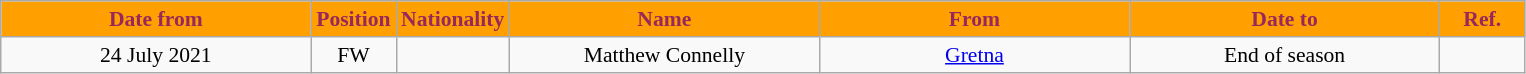<table class="wikitable"  style="text-align:center; font-size:90%; ">
<tr>
<th style="background:#ffa000; color:#98285c; width:200px;">Date from</th>
<th style="background:#ffa000; color:#98285c; width:50px;">Position</th>
<th style="background:#ffa000; color:#98285c; width:50px;">Nationality</th>
<th style="background:#ffa000; color:#98285c; width:200px;">Name</th>
<th style="background:#ffa000; color:#98285c; width:200px;">From</th>
<th style="background:#ffa000; color:#98285c; width:200px;">Date to</th>
<th style="background:#ffa000; color:#98285c; width:50px;">Ref.</th>
</tr>
<tr>
<td>24 July 2021</td>
<td>FW</td>
<td></td>
<td>Matthew Connelly</td>
<td><a href='#'>Gretna</a></td>
<td>End of season</td>
<td></td>
</tr>
</table>
